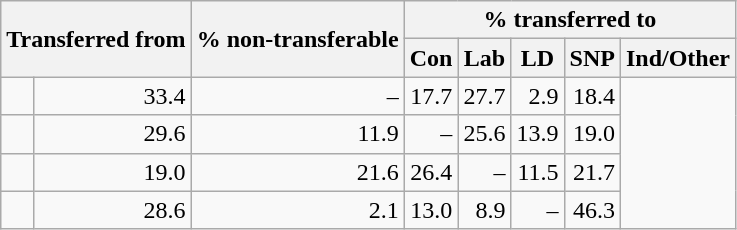<table class="wikitable" style="text-align:right;">
<tr>
<th rowspan="2" colspan="2">Transferred from</th>
<th rowspan="2">% non-transferable</th>
<th colspan="5">% transferred to</th>
</tr>
<tr>
<th>Con</th>
<th>Lab</th>
<th>LD</th>
<th>SNP</th>
<th>Ind/Other</th>
</tr>
<tr>
<td></td>
<td>33.4</td>
<td>–</td>
<td>17.7</td>
<td>27.7</td>
<td>2.9</td>
<td>18.4</td>
</tr>
<tr>
<td></td>
<td>29.6</td>
<td>11.9</td>
<td>–</td>
<td>25.6</td>
<td>13.9</td>
<td>19.0</td>
</tr>
<tr>
<td></td>
<td>19.0</td>
<td>21.6</td>
<td>26.4</td>
<td>–</td>
<td>11.5</td>
<td>21.7</td>
</tr>
<tr>
<td></td>
<td>28.6</td>
<td>2.1</td>
<td>13.0</td>
<td>8.9</td>
<td>–</td>
<td>46.3</td>
</tr>
</table>
